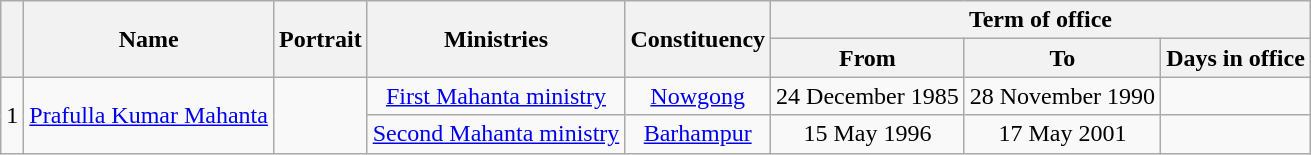<table class="wikitable sortable"; style="text-align:center">
<tr>
<th rowspan=2 scope=col></th>
<th rowspan=2>Name</th>
<th rowspan=2>Portrait</th>
<th rowspan="2">Ministries</th>
<th rowspan="2">Constituency</th>
<th colspan=3>Term of office</th>
</tr>
<tr>
<th>From</th>
<th>To</th>
<th>Days in office</th>
</tr>
<tr>
<td rowspan="2">1</td>
<td rowspan="2"><a href='#'>Prafulla Kumar Mahanta</a></td>
<td rowspan="2"></td>
<td><a href='#'>First Mahanta ministry</a></td>
<td><a href='#'>Nowgong</a></td>
<td>24 December 1985</td>
<td>28 November 1990</td>
<td></td>
</tr>
<tr>
<td><a href='#'>Second Mahanta ministry</a></td>
<td><a href='#'>Barhampur</a></td>
<td>15 May 1996</td>
<td>17 May 2001</td>
<td></td>
</tr>
</table>
